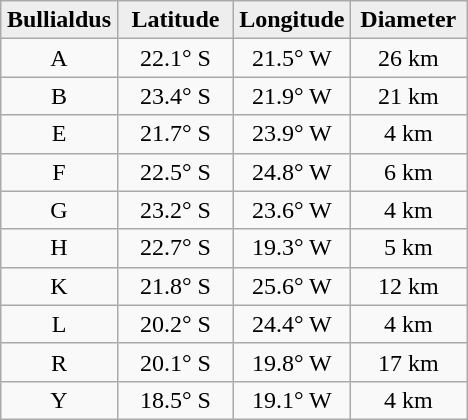<table class="wikitable">
<tr>
<th width="25%" style="background:#eeeeee;">Bullialdus</th>
<th width="25%" style="background:#eeeeee;">Latitude</th>
<th width="25%" style="background:#eeeeee;">Longitude</th>
<th width="25%" style="background:#eeeeee;">Diameter</th>
</tr>
<tr>
<td align="center">A</td>
<td align="center">22.1° S</td>
<td align="center">21.5° W</td>
<td align="center">26 km</td>
</tr>
<tr>
<td align="center">B</td>
<td align="center">23.4° S</td>
<td align="center">21.9° W</td>
<td align="center">21 km</td>
</tr>
<tr>
<td align="center">E</td>
<td align="center">21.7° S</td>
<td align="center">23.9° W</td>
<td align="center">4 km</td>
</tr>
<tr>
<td align="center">F</td>
<td align="center">22.5° S</td>
<td align="center">24.8° W</td>
<td align="center">6 km</td>
</tr>
<tr>
<td align="center">G</td>
<td align="center">23.2° S</td>
<td align="center">23.6° W</td>
<td align="center">4 km</td>
</tr>
<tr>
<td align="center">H</td>
<td align="center">22.7° S</td>
<td align="center">19.3° W</td>
<td align="center">5 km</td>
</tr>
<tr>
<td align="center">K</td>
<td align="center">21.8° S</td>
<td align="center">25.6° W</td>
<td align="center">12 km</td>
</tr>
<tr>
<td align="center">L</td>
<td align="center">20.2° S</td>
<td align="center">24.4° W</td>
<td align="center">4 km</td>
</tr>
<tr>
<td align="center">R</td>
<td align="center">20.1° S</td>
<td align="center">19.8° W</td>
<td align="center">17 km</td>
</tr>
<tr>
<td align="center">Y</td>
<td align="center">18.5° S</td>
<td align="center">19.1° W</td>
<td align="center">4 km</td>
</tr>
</table>
